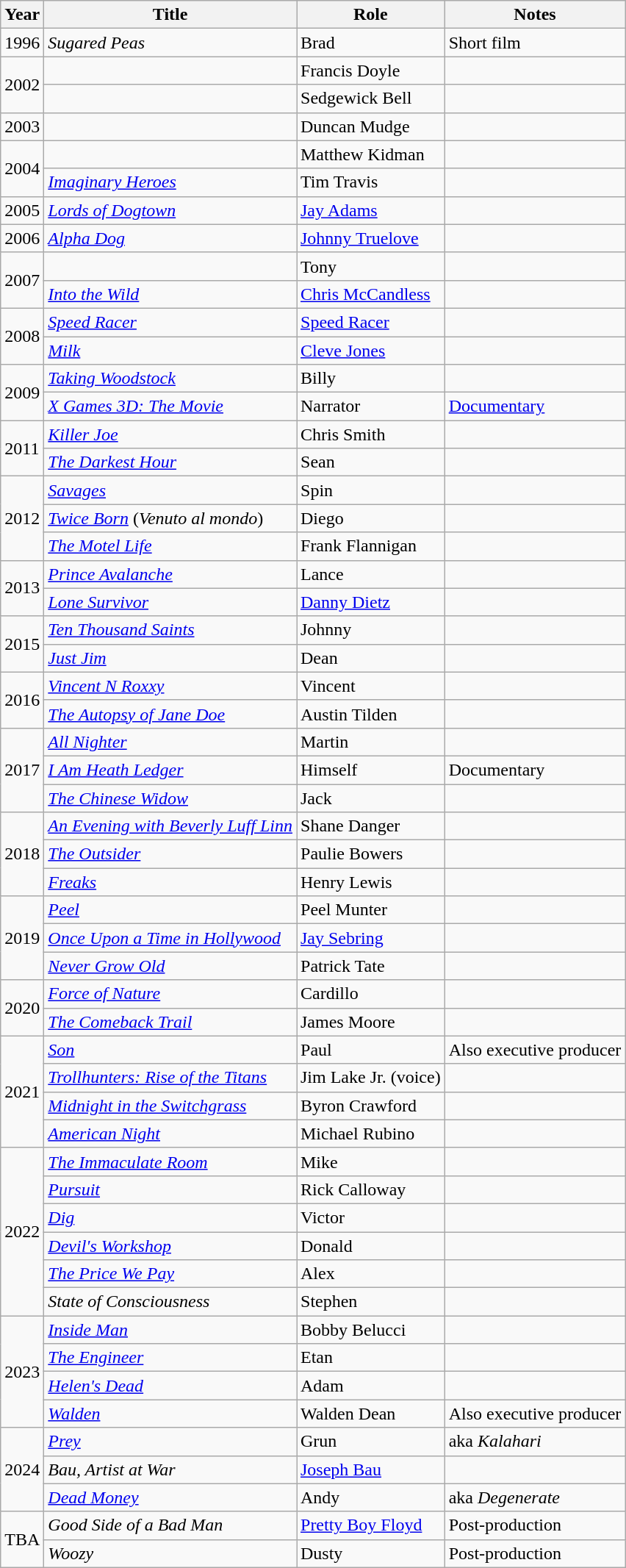<table class="wikitable sortable">
<tr>
<th>Year</th>
<th>Title</th>
<th>Role</th>
<th class="unsortable">Notes</th>
</tr>
<tr>
<td>1996</td>
<td><em>Sugared Peas</em></td>
<td>Brad</td>
<td>Short film</td>
</tr>
<tr>
<td rowspan=2>2002</td>
<td><em></em></td>
<td>Francis Doyle</td>
<td></td>
</tr>
<tr>
<td><em></em></td>
<td>Sedgewick Bell</td>
<td></td>
</tr>
<tr>
<td>2003</td>
<td><em></em></td>
<td>Duncan Mudge</td>
<td></td>
</tr>
<tr>
<td rowspan=2>2004</td>
<td><em></em></td>
<td>Matthew Kidman</td>
<td></td>
</tr>
<tr>
<td><em><a href='#'>Imaginary Heroes</a></em></td>
<td>Tim Travis</td>
<td></td>
</tr>
<tr>
<td>2005</td>
<td><em><a href='#'>Lords of Dogtown</a></em></td>
<td><a href='#'>Jay Adams</a></td>
<td></td>
</tr>
<tr>
<td>2006</td>
<td><em><a href='#'>Alpha Dog</a></em></td>
<td><a href='#'>Johnny Truelove</a></td>
<td></td>
</tr>
<tr>
<td rowspan=2>2007</td>
<td><em></em></td>
<td>Tony</td>
<td></td>
</tr>
<tr>
<td><em><a href='#'>Into the Wild</a></em></td>
<td><a href='#'>Chris McCandless</a></td>
<td></td>
</tr>
<tr>
<td rowspan=2>2008</td>
<td><em><a href='#'>Speed Racer</a></em></td>
<td><a href='#'>Speed Racer</a></td>
<td></td>
</tr>
<tr>
<td><em><a href='#'>Milk</a></em></td>
<td><a href='#'>Cleve Jones</a></td>
<td></td>
</tr>
<tr>
<td rowspan=2>2009</td>
<td><em><a href='#'>Taking Woodstock</a></em></td>
<td>Billy</td>
<td></td>
</tr>
<tr>
<td><em><a href='#'>X Games 3D: The Movie</a></em></td>
<td>Narrator</td>
<td><a href='#'>Documentary</a></td>
</tr>
<tr>
<td rowspan=2>2011</td>
<td><em><a href='#'>Killer Joe</a></em></td>
<td>Chris Smith</td>
<td></td>
</tr>
<tr>
<td><em><a href='#'>The Darkest Hour</a></em></td>
<td>Sean</td>
<td></td>
</tr>
<tr>
<td rowspan=3>2012</td>
<td><em><a href='#'>Savages</a></em></td>
<td>Spin</td>
<td></td>
</tr>
<tr>
<td><em><a href='#'>Twice Born</a></em> (<em>Venuto al mondo</em>)</td>
<td>Diego</td>
<td></td>
</tr>
<tr>
<td><em><a href='#'>The Motel Life</a></em></td>
<td>Frank Flannigan</td>
<td></td>
</tr>
<tr>
<td rowspan=2>2013</td>
<td><em><a href='#'>Prince Avalanche</a></em></td>
<td>Lance</td>
<td></td>
</tr>
<tr>
<td><em><a href='#'>Lone Survivor</a></em></td>
<td><a href='#'>Danny Dietz</a></td>
<td></td>
</tr>
<tr>
<td rowspan=2>2015</td>
<td><em><a href='#'>Ten Thousand Saints</a></em></td>
<td>Johnny</td>
<td></td>
</tr>
<tr>
<td><em><a href='#'>Just Jim</a></em></td>
<td>Dean</td>
<td></td>
</tr>
<tr>
<td rowspan=2>2016</td>
<td><em><a href='#'>Vincent N Roxxy</a></em></td>
<td>Vincent</td>
<td></td>
</tr>
<tr>
<td><em><a href='#'>The Autopsy of Jane Doe</a></em></td>
<td>Austin Tilden</td>
<td></td>
</tr>
<tr>
<td rowspan=3>2017</td>
<td><em><a href='#'>All Nighter</a></em></td>
<td>Martin</td>
<td></td>
</tr>
<tr>
<td><em><a href='#'>I Am Heath Ledger</a></em></td>
<td>Himself</td>
<td>Documentary</td>
</tr>
<tr>
<td><em><a href='#'>The Chinese Widow</a></em></td>
<td>Jack</td>
<td></td>
</tr>
<tr>
<td rowspan=3>2018</td>
<td><em><a href='#'>An Evening with Beverly Luff Linn</a></em></td>
<td>Shane Danger</td>
<td></td>
</tr>
<tr>
<td><em><a href='#'>The Outsider</a></em></td>
<td>Paulie Bowers</td>
<td></td>
</tr>
<tr>
<td><em><a href='#'>Freaks</a></em></td>
<td>Henry Lewis</td>
<td></td>
</tr>
<tr>
<td rowspan=3>2019</td>
<td><em><a href='#'>Peel</a></em></td>
<td>Peel Munter</td>
<td></td>
</tr>
<tr>
<td><em><a href='#'>Once Upon a Time in Hollywood</a></em></td>
<td><a href='#'>Jay Sebring</a></td>
<td></td>
</tr>
<tr>
<td><em><a href='#'>Never Grow Old</a></em></td>
<td>Patrick Tate</td>
<td></td>
</tr>
<tr>
<td rowspan=2>2020</td>
<td><em><a href='#'>Force of Nature</a></em></td>
<td>Cardillo</td>
<td></td>
</tr>
<tr>
<td><em><a href='#'>The Comeback Trail</a></em></td>
<td>James Moore</td>
<td></td>
</tr>
<tr>
<td rowspan=4>2021</td>
<td><em><a href='#'>Son</a></em></td>
<td>Paul</td>
<td>Also executive producer</td>
</tr>
<tr>
<td><em><a href='#'>Trollhunters: Rise of the Titans</a></em></td>
<td>Jim Lake Jr. (voice)</td>
<td></td>
</tr>
<tr>
<td><em><a href='#'>Midnight in the Switchgrass</a></em></td>
<td>Byron Crawford</td>
<td></td>
</tr>
<tr>
<td><em><a href='#'>American Night</a></em></td>
<td>Michael Rubino</td>
<td></td>
</tr>
<tr>
<td rowspan=6>2022</td>
<td><em><a href='#'>The Immaculate Room</a></em></td>
<td>Mike</td>
<td></td>
</tr>
<tr>
<td><em><a href='#'>Pursuit</a></em></td>
<td>Rick Calloway</td>
<td></td>
</tr>
<tr>
<td><em><a href='#'>Dig</a></em></td>
<td>Victor</td>
<td></td>
</tr>
<tr>
<td><em><a href='#'>Devil's Workshop</a></em></td>
<td>Donald</td>
<td></td>
</tr>
<tr>
<td><em><a href='#'>The Price We Pay</a></em></td>
<td>Alex</td>
<td></td>
</tr>
<tr>
<td><em>State of Consciousness</em></td>
<td>Stephen</td>
<td></td>
</tr>
<tr>
<td rowspan=4>2023</td>
<td><em><a href='#'>Inside Man</a></em></td>
<td>Bobby Belucci</td>
<td></td>
</tr>
<tr>
<td><em><a href='#'>The Engineer</a></em></td>
<td>Etan</td>
<td></td>
</tr>
<tr>
<td><em><a href='#'>Helen's Dead</a></em></td>
<td>Adam</td>
<td></td>
</tr>
<tr>
<td><em><a href='#'>Walden</a></em></td>
<td>Walden Dean</td>
<td>Also executive producer</td>
</tr>
<tr>
<td rowspan=3>2024</td>
<td><em><a href='#'>Prey</a></em></td>
<td>Grun</td>
<td>aka <em>Kalahari</em> </td>
</tr>
<tr>
<td><em>Bau, Artist at War</em></td>
<td><a href='#'>Joseph Bau</a></td>
<td></td>
</tr>
<tr>
<td><em><a href='#'>Dead Money</a></em></td>
<td>Andy</td>
<td>aka <em>Degenerate</em></td>
</tr>
<tr>
<td rowspan=2>TBA</td>
<td><em>Good Side of a Bad Man</em></td>
<td><a href='#'>Pretty Boy Floyd</a></td>
<td>Post-production</td>
</tr>
<tr>
<td><em>Woozy</em></td>
<td>Dusty</td>
<td>Post-production</td>
</tr>
</table>
